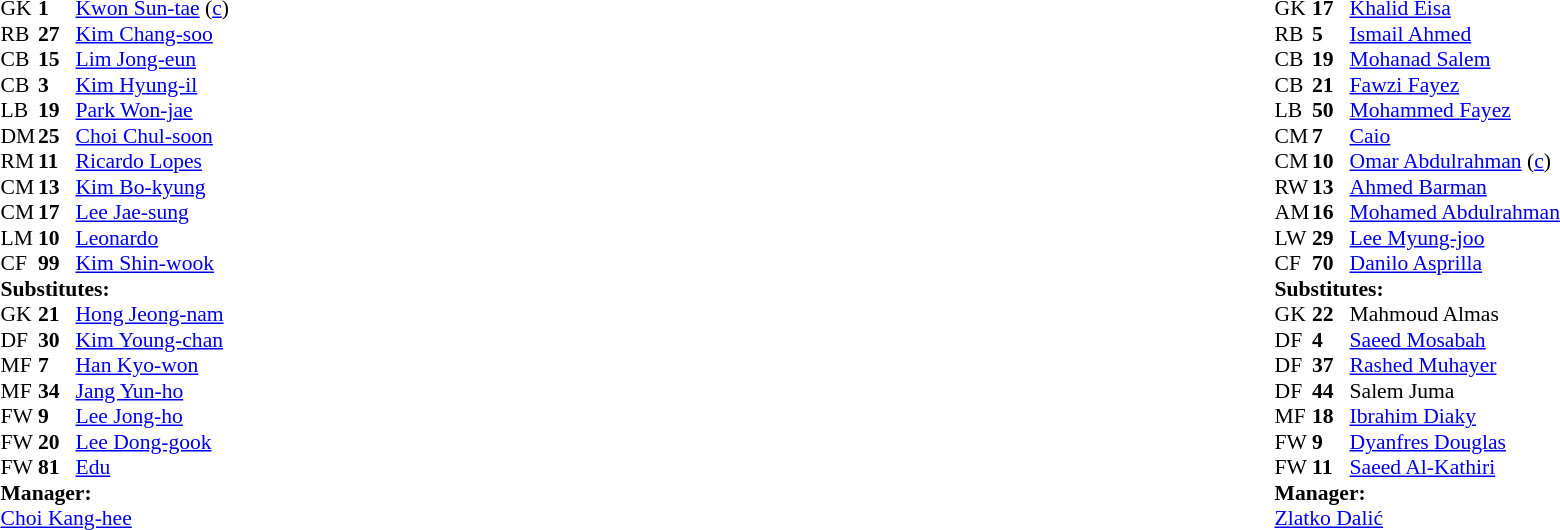<table style="width:100%;">
<tr>
<td style="vertical-align:top; width:50%;"><br><table style="font-size: 90%" cellspacing="0" cellpadding="0">
<tr>
<th width="25"></th>
<th width="25"></th>
</tr>
<tr>
<td>GK</td>
<td><strong>1</strong></td>
<td> <a href='#'>Kwon Sun-tae</a> (<a href='#'>c</a>)</td>
</tr>
<tr>
<td>RB</td>
<td><strong>27</strong></td>
<td> <a href='#'>Kim Chang-soo</a></td>
</tr>
<tr>
<td>CB</td>
<td><strong>15</strong></td>
<td> <a href='#'>Lim Jong-eun</a></td>
</tr>
<tr>
<td>CB</td>
<td><strong>3</strong></td>
<td> <a href='#'>Kim Hyung-il</a></td>
<td></td>
</tr>
<tr>
<td>LB</td>
<td><strong>19</strong></td>
<td> <a href='#'>Park Won-jae</a></td>
</tr>
<tr>
<td>DM</td>
<td><strong>25</strong></td>
<td> <a href='#'>Choi Chul-soon</a></td>
</tr>
<tr>
<td>RM</td>
<td><strong>11</strong></td>
<td> <a href='#'>Ricardo Lopes</a></td>
</tr>
<tr>
<td>CM</td>
<td><strong>13</strong></td>
<td> <a href='#'>Kim Bo-kyung</a></td>
<td></td>
<td></td>
</tr>
<tr>
<td>CM</td>
<td><strong>17</strong></td>
<td> <a href='#'>Lee Jae-sung</a></td>
</tr>
<tr>
<td>LM</td>
<td><strong>10</strong></td>
<td> <a href='#'>Leonardo</a></td>
</tr>
<tr>
<td>CF</td>
<td><strong>99</strong></td>
<td> <a href='#'>Kim Shin-wook</a></td>
<td></td>
<td></td>
</tr>
<tr>
<td colspan=3><strong>Substitutes:</strong></td>
</tr>
<tr>
<td>GK</td>
<td><strong>21</strong></td>
<td> <a href='#'>Hong Jeong-nam</a></td>
</tr>
<tr>
<td>DF</td>
<td><strong>30</strong></td>
<td> <a href='#'>Kim Young-chan</a></td>
</tr>
<tr>
<td>MF</td>
<td><strong>7</strong></td>
<td> <a href='#'>Han Kyo-won</a></td>
</tr>
<tr>
<td>MF</td>
<td><strong>34</strong></td>
<td> <a href='#'>Jang Yun-ho</a></td>
</tr>
<tr>
<td>FW</td>
<td><strong>9</strong></td>
<td> <a href='#'>Lee Jong-ho</a></td>
</tr>
<tr>
<td>FW</td>
<td><strong>20</strong></td>
<td> <a href='#'>Lee Dong-gook</a></td>
<td></td>
<td></td>
</tr>
<tr>
<td>FW</td>
<td><strong>81</strong></td>
<td> <a href='#'>Edu</a></td>
<td></td>
<td></td>
</tr>
<tr>
<td colspan=3><strong>Manager:</strong></td>
</tr>
<tr>
<td colspan=4> <a href='#'>Choi Kang-hee</a></td>
</tr>
</table>
</td>
<td style="vertical-align:top; width:50%"><br><table cellspacing="0" cellpadding="0" style="font-size:90%; margin:auto">
<tr>
<th width=25></th>
<th width=25></th>
</tr>
<tr>
<td>GK</td>
<td><strong>17</strong></td>
<td> <a href='#'>Khalid Eisa</a></td>
</tr>
<tr>
<td>RB</td>
<td><strong>5</strong></td>
<td> <a href='#'>Ismail Ahmed</a></td>
</tr>
<tr>
<td>CB</td>
<td><strong>19</strong></td>
<td> <a href='#'>Mohanad Salem</a></td>
<td></td>
</tr>
<tr>
<td>CB</td>
<td><strong>21</strong></td>
<td> <a href='#'>Fawzi Fayez</a></td>
</tr>
<tr>
<td>LB</td>
<td><strong>50</strong></td>
<td> <a href='#'>Mohammed Fayez</a></td>
</tr>
<tr>
<td>CM</td>
<td><strong>7</strong></td>
<td> <a href='#'>Caio</a></td>
</tr>
<tr>
<td>CM</td>
<td><strong>10</strong></td>
<td> <a href='#'>Omar Abdulrahman</a> (<a href='#'>c</a>)</td>
</tr>
<tr>
<td>RW</td>
<td><strong>13</strong></td>
<td> <a href='#'>Ahmed Barman</a></td>
</tr>
<tr>
<td>AM</td>
<td><strong>16</strong></td>
<td> <a href='#'>Mohamed Abdulrahman</a></td>
<td></td>
<td></td>
</tr>
<tr>
<td>LW</td>
<td><strong>29</strong></td>
<td> <a href='#'>Lee Myung-joo</a></td>
</tr>
<tr>
<td>CF</td>
<td><strong>70</strong></td>
<td> <a href='#'>Danilo Asprilla</a></td>
<td></td>
<td></td>
</tr>
<tr>
<td colspan=3><strong>Substitutes:</strong></td>
</tr>
<tr>
<td>GK</td>
<td><strong>22</strong></td>
<td> Mahmoud Almas</td>
</tr>
<tr>
<td>DF</td>
<td><strong>4</strong></td>
<td> <a href='#'>Saeed Mosabah</a></td>
</tr>
<tr>
<td>DF</td>
<td><strong>37</strong></td>
<td> <a href='#'>Rashed Muhayer</a></td>
</tr>
<tr>
<td>DF</td>
<td><strong>44</strong></td>
<td> Salem Juma</td>
</tr>
<tr>
<td>MF</td>
<td><strong>18</strong></td>
<td> <a href='#'>Ibrahim Diaky</a></td>
<td></td>
<td></td>
</tr>
<tr>
<td>FW</td>
<td><strong>9</strong></td>
<td> <a href='#'>Dyanfres Douglas</a></td>
<td></td>
<td></td>
</tr>
<tr>
<td>FW</td>
<td><strong>11</strong></td>
<td> <a href='#'>Saeed Al-Kathiri</a></td>
</tr>
<tr>
<td colspan=3><strong>Manager:</strong></td>
</tr>
<tr>
<td colspan=3> <a href='#'>Zlatko Dalić</a></td>
</tr>
</table>
</td>
</tr>
</table>
